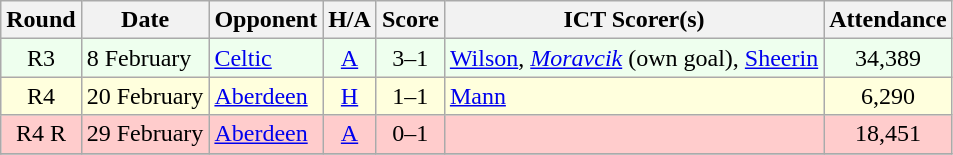<table class="wikitable" style="text-align:center">
<tr>
<th>Round</th>
<th>Date</th>
<th>Opponent</th>
<th>H/A</th>
<th>Score</th>
<th>ICT Scorer(s)</th>
<th>Attendance</th>
</tr>
<tr bgcolor=#EEFFEE>
<td>R3</td>
<td align=left>8 February</td>
<td align=left><a href='#'>Celtic</a></td>
<td><a href='#'>A</a></td>
<td>3–1</td>
<td align=left><a href='#'>Wilson</a>, <em><a href='#'>Moravcik</a></em> (own goal), <a href='#'>Sheerin</a></td>
<td>34,389</td>
</tr>
<tr bgcolor=#FFFFDD>
<td>R4</td>
<td align=left>20 February</td>
<td align=left><a href='#'>Aberdeen</a></td>
<td><a href='#'>H</a></td>
<td>1–1</td>
<td align=left><a href='#'>Mann</a></td>
<td>6,290</td>
</tr>
<tr bgcolor=#FFCCCC>
<td>R4 R</td>
<td align=left>29 February</td>
<td align=left><a href='#'>Aberdeen</a></td>
<td><a href='#'>A</a></td>
<td>0–1</td>
<td align=left></td>
<td>18,451</td>
</tr>
<tr>
</tr>
</table>
